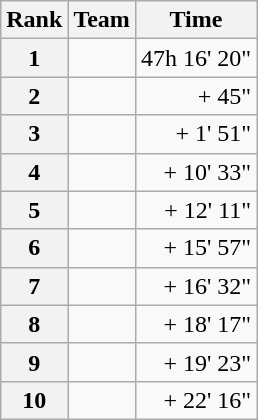<table class="wikitable">
<tr>
<th scope="col">Rank</th>
<th scope="col">Team</th>
<th scope="col">Time</th>
</tr>
<tr>
<th scope="row">1</th>
<td> </td>
<td align="right">47h 16' 20"</td>
</tr>
<tr>
<th scope="row">2</th>
<td> </td>
<td align="right">+ 45"</td>
</tr>
<tr>
<th scope="row">3</th>
<td> </td>
<td align="right">+ 1' 51"</td>
</tr>
<tr>
<th scope="row">4</th>
<td> </td>
<td align="right">+ 10' 33"</td>
</tr>
<tr>
<th scope="row">5</th>
<td> </td>
<td align="right">+ 12' 11"</td>
</tr>
<tr>
<th scope="row">6</th>
<td> </td>
<td align="right">+ 15' 57"</td>
</tr>
<tr>
<th scope="row">7</th>
<td> </td>
<td align="right">+ 16' 32"</td>
</tr>
<tr>
<th scope="row">8</th>
<td> </td>
<td align="right">+ 18' 17"</td>
</tr>
<tr>
<th scope="row">9</th>
<td> </td>
<td align="right">+ 19' 23"</td>
</tr>
<tr>
<th scope="row">10</th>
<td> </td>
<td align="right">+ 22' 16"</td>
</tr>
</table>
